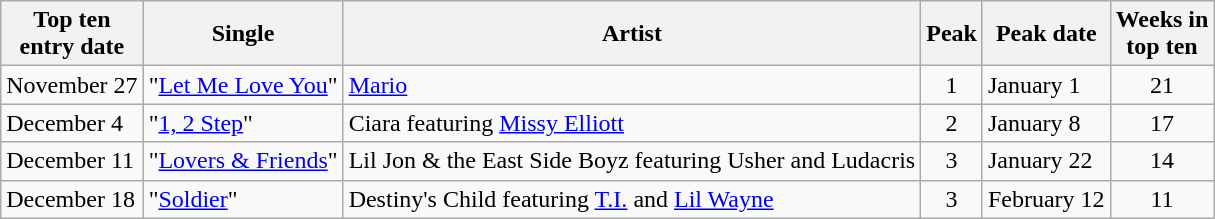<table class="wikitable sortable">
<tr>
<th>Top ten<br>entry date</th>
<th>Single</th>
<th>Artist</th>
<th data-sort-type="number">Peak</th>
<th>Peak date</th>
<th data-sort-type="number">Weeks in<br>top ten</th>
</tr>
<tr>
<td>November 27</td>
<td>"<a href='#'>Let Me Love You</a>"</td>
<td><a href='#'>Mario</a></td>
<td align="center">1</td>
<td>January 1</td>
<td align="center">21</td>
</tr>
<tr>
<td>December 4</td>
<td>"<a href='#'>1, 2 Step</a>"</td>
<td>Ciara featuring <a href='#'>Missy Elliott</a></td>
<td align="center">2</td>
<td>January 8</td>
<td align="center">17</td>
</tr>
<tr>
<td>December 11</td>
<td>"<a href='#'>Lovers & Friends</a>"</td>
<td>Lil Jon & the East Side Boyz featuring Usher and Ludacris</td>
<td align="center">3</td>
<td>January 22</td>
<td align="center">14</td>
</tr>
<tr>
<td>December 18</td>
<td>"<a href='#'>Soldier</a>"</td>
<td>Destiny's Child featuring <a href='#'>T.I.</a> and <a href='#'>Lil Wayne</a></td>
<td align="center">3</td>
<td>February 12</td>
<td align="center">11</td>
</tr>
</table>
